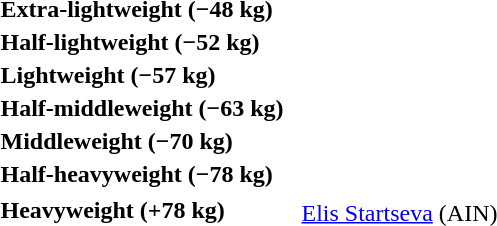<table>
<tr>
<th rowspan=2 style="text-align:left;">Extra-lightweight (−48 kg)</th>
<td rowspan=2></td>
<td rowspan=2></td>
<td></td>
</tr>
<tr>
<td></td>
</tr>
<tr>
<th rowspan=2 style="text-align:left;">Half-lightweight (−52 kg)</th>
<td rowspan=2></td>
<td rowspan=2></td>
<td></td>
</tr>
<tr>
<td></td>
</tr>
<tr>
<th rowspan=2 style="text-align:left;">Lightweight (−57 kg)</th>
<td rowspan=2></td>
<td rowspan=2></td>
<td></td>
</tr>
<tr>
<td></td>
</tr>
<tr>
<th rowspan=2 style="text-align:left;">Half-middleweight (−63 kg)</th>
<td rowspan=2></td>
<td rowspan=2></td>
<td></td>
</tr>
<tr>
<td></td>
</tr>
<tr>
<th rowspan=2 style="text-align:left;">Middleweight (−70 kg)</th>
<td rowspan=2></td>
<td rowspan=2></td>
<td></td>
</tr>
<tr>
<td></td>
</tr>
<tr>
<th rowspan=2 style="text-align:left;">Half-heavyweight (−78 kg)</th>
<td rowspan=2></td>
<td rowspan=2></td>
<td></td>
</tr>
<tr>
<td></td>
</tr>
<tr>
<th rowspan=2 style="text-align:left;">Heavyweight (+78 kg)</th>
<td rowspan=2></td>
<td rowspan=2></td>
<td></td>
</tr>
<tr>
<td> <a href='#'>Elis Startseva</a> <span>(<abbr>AIN</abbr>)</span></td>
</tr>
</table>
